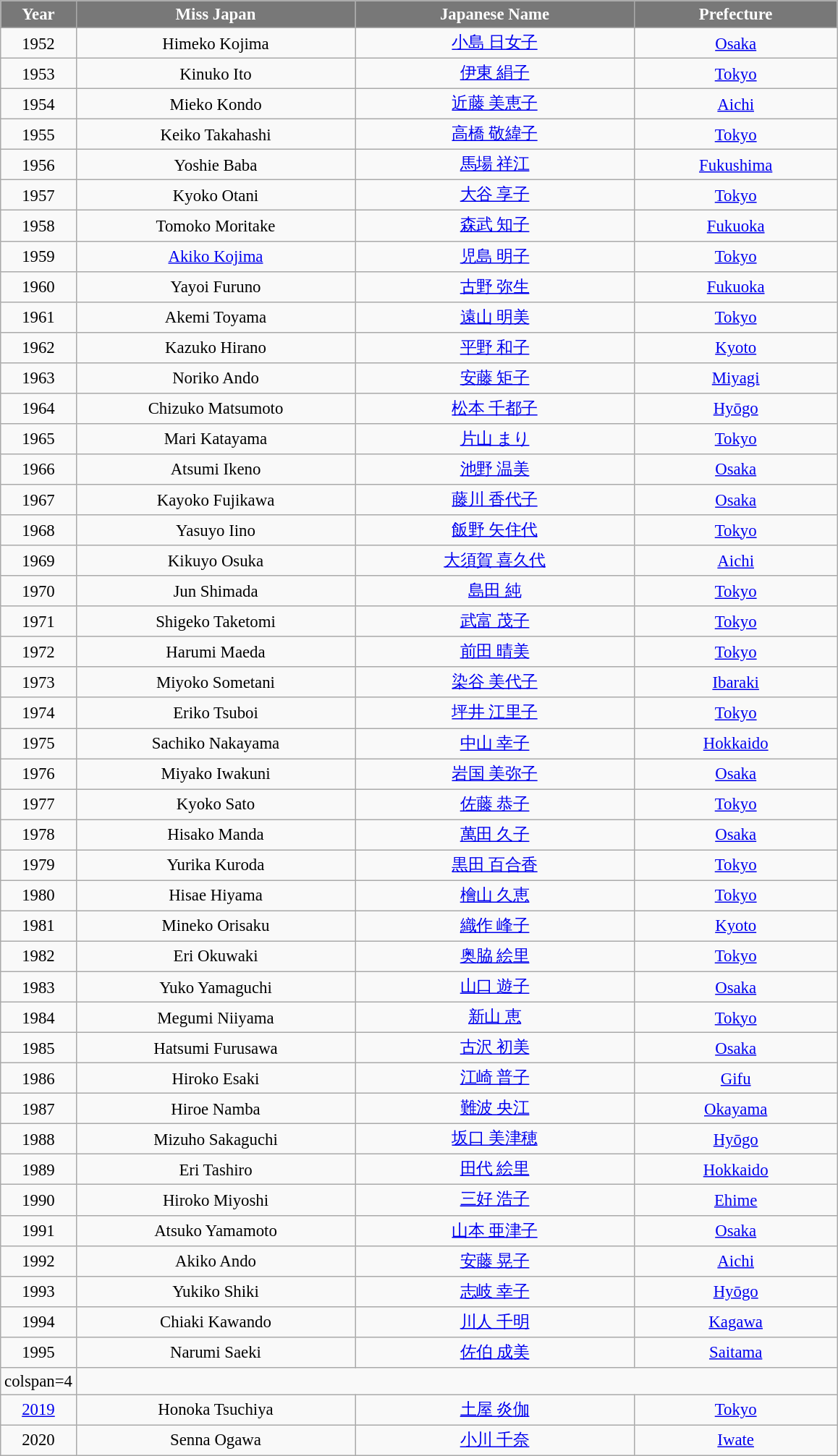<table class="wikitable sortable" style="font-size: 95%; text-align:center">
<tr>
<th width="60" style="background-color:#787878;color:#FFFFFF;">Year</th>
<th width="250" style="background-color:#787878;color:#FFFFFF;">Miss Japan</th>
<th width="250" style="background-color:#787878;color:#FFFFFF;">Japanese Name</th>
<th width="180" style="background-color:#787878;color:#FFFFFF;">Prefecture</th>
</tr>
<tr>
<td>1952</td>
<td>Himeko Kojima</td>
<td><a href='#'>小島 日女子</a></td>
<td><a href='#'>Osaka</a></td>
</tr>
<tr>
<td>1953</td>
<td>Kinuko Ito</td>
<td><a href='#'>伊東 絹子</a></td>
<td><a href='#'>Tokyo</a></td>
</tr>
<tr>
<td>1954</td>
<td>Mieko Kondo</td>
<td><a href='#'>近藤 美恵子</a></td>
<td><a href='#'>Aichi</a></td>
</tr>
<tr>
<td>1955</td>
<td>Keiko Takahashi</td>
<td><a href='#'>高橋 敬緯子</a></td>
<td><a href='#'>Tokyo</a></td>
</tr>
<tr>
<td>1956</td>
<td>Yoshie Baba</td>
<td><a href='#'>馬場 祥江</a></td>
<td><a href='#'>Fukushima</a></td>
</tr>
<tr>
<td>1957</td>
<td>Kyoko Otani</td>
<td><a href='#'>大谷 享子</a></td>
<td><a href='#'>Tokyo</a></td>
</tr>
<tr>
<td>1958</td>
<td>Tomoko Moritake</td>
<td><a href='#'>森武 知子</a></td>
<td><a href='#'>Fukuoka</a></td>
</tr>
<tr>
<td>1959</td>
<td><a href='#'>Akiko Kojima</a></td>
<td><a href='#'>児島 明子</a></td>
<td><a href='#'>Tokyo</a></td>
</tr>
<tr>
<td>1960</td>
<td>Yayoi Furuno</td>
<td><a href='#'>古野 弥生</a></td>
<td><a href='#'>Fukuoka</a></td>
</tr>
<tr>
<td>1961</td>
<td>Akemi Toyama</td>
<td><a href='#'>遠山 明美</a></td>
<td><a href='#'>Tokyo</a></td>
</tr>
<tr>
<td>1962</td>
<td>Kazuko Hirano</td>
<td><a href='#'>平野 和子</a></td>
<td><a href='#'>Kyoto</a></td>
</tr>
<tr>
<td>1963</td>
<td>Noriko Ando</td>
<td><a href='#'>安藤 矩子</a></td>
<td><a href='#'>Miyagi</a></td>
</tr>
<tr>
<td>1964</td>
<td>Chizuko Matsumoto</td>
<td><a href='#'>松本 千都子</a></td>
<td><a href='#'>Hyōgo</a></td>
</tr>
<tr>
<td>1965</td>
<td>Mari Katayama</td>
<td><a href='#'>片山 まり</a></td>
<td><a href='#'>Tokyo</a></td>
</tr>
<tr>
<td>1966</td>
<td>Atsumi Ikeno</td>
<td><a href='#'>池野 温美</a></td>
<td><a href='#'>Osaka</a></td>
</tr>
<tr>
<td>1967</td>
<td>Kayoko Fujikawa</td>
<td><a href='#'>藤川 香代子</a></td>
<td><a href='#'>Osaka</a></td>
</tr>
<tr>
<td>1968</td>
<td>Yasuyo Iino</td>
<td><a href='#'>飯野 矢住代</a></td>
<td><a href='#'>Tokyo</a></td>
</tr>
<tr>
<td>1969</td>
<td>Kikuyo Osuka</td>
<td><a href='#'>大須賀 喜久代</a></td>
<td><a href='#'>Aichi</a></td>
</tr>
<tr>
<td>1970</td>
<td>Jun Shimada</td>
<td><a href='#'>島田 純</a></td>
<td><a href='#'>Tokyo</a></td>
</tr>
<tr>
<td>1971</td>
<td>Shigeko Taketomi</td>
<td><a href='#'>武富 茂子</a></td>
<td><a href='#'>Tokyo</a></td>
</tr>
<tr>
<td>1972</td>
<td>Harumi Maeda</td>
<td><a href='#'>前田 晴美</a></td>
<td><a href='#'>Tokyo</a></td>
</tr>
<tr>
<td>1973</td>
<td>Miyoko Sometani</td>
<td><a href='#'>染谷 美代子</a></td>
<td><a href='#'>Ibaraki</a></td>
</tr>
<tr>
<td>1974</td>
<td>Eriko Tsuboi</td>
<td><a href='#'>坪井 江里子</a></td>
<td><a href='#'>Tokyo</a></td>
</tr>
<tr>
<td>1975</td>
<td>Sachiko Nakayama</td>
<td><a href='#'>中山 幸子</a></td>
<td><a href='#'>Hokkaido</a></td>
</tr>
<tr>
<td>1976</td>
<td>Miyako Iwakuni</td>
<td><a href='#'>岩国 美弥子</a></td>
<td><a href='#'>Osaka</a></td>
</tr>
<tr>
<td>1977</td>
<td>Kyoko Sato</td>
<td><a href='#'>佐藤 恭子</a></td>
<td><a href='#'>Tokyo</a></td>
</tr>
<tr>
<td>1978</td>
<td>Hisako Manda</td>
<td><a href='#'>萬田 久子</a></td>
<td><a href='#'>Osaka</a></td>
</tr>
<tr>
<td>1979</td>
<td>Yurika Kuroda</td>
<td><a href='#'>黒田 百合香</a></td>
<td><a href='#'>Tokyo</a></td>
</tr>
<tr>
<td>1980</td>
<td>Hisae Hiyama</td>
<td><a href='#'>檜山 久恵</a></td>
<td><a href='#'>Tokyo</a></td>
</tr>
<tr>
<td>1981</td>
<td>Mineko Orisaku</td>
<td><a href='#'>織作 峰子</a></td>
<td><a href='#'>Kyoto</a></td>
</tr>
<tr>
<td>1982</td>
<td>Eri Okuwaki</td>
<td><a href='#'>奥脇 絵里</a></td>
<td><a href='#'>Tokyo</a></td>
</tr>
<tr>
<td>1983</td>
<td>Yuko Yamaguchi</td>
<td><a href='#'>山口 遊子</a></td>
<td><a href='#'>Osaka</a></td>
</tr>
<tr>
<td>1984</td>
<td>Megumi Niiyama</td>
<td><a href='#'>新山 恵</a></td>
<td><a href='#'>Tokyo</a></td>
</tr>
<tr>
<td>1985</td>
<td>Hatsumi Furusawa</td>
<td><a href='#'>古沢 初美</a></td>
<td><a href='#'>Osaka</a></td>
</tr>
<tr>
<td>1986</td>
<td>Hiroko Esaki</td>
<td><a href='#'>江崎 普子</a></td>
<td><a href='#'>Gifu</a></td>
</tr>
<tr>
<td>1987</td>
<td>Hiroe Namba</td>
<td><a href='#'>難波 央江</a></td>
<td><a href='#'>Okayama</a></td>
</tr>
<tr>
<td>1988</td>
<td>Mizuho Sakaguchi</td>
<td><a href='#'>坂口 美津穂</a></td>
<td><a href='#'>Hyōgo</a></td>
</tr>
<tr>
<td>1989</td>
<td>Eri Tashiro</td>
<td><a href='#'>田代 絵里</a></td>
<td><a href='#'>Hokkaido</a></td>
</tr>
<tr>
<td>1990</td>
<td>Hiroko Miyoshi</td>
<td><a href='#'>三好 浩子</a></td>
<td><a href='#'>Ehime</a></td>
</tr>
<tr>
<td>1991</td>
<td>Atsuko Yamamoto</td>
<td><a href='#'>山本 亜津子</a></td>
<td><a href='#'>Osaka</a></td>
</tr>
<tr>
<td>1992</td>
<td>Akiko Ando</td>
<td><a href='#'>安藤 晃子</a></td>
<td><a href='#'>Aichi</a></td>
</tr>
<tr>
<td>1993</td>
<td>Yukiko Shiki</td>
<td><a href='#'>志岐 幸子</a></td>
<td><a href='#'>Hyōgo</a></td>
</tr>
<tr>
<td>1994</td>
<td>Chiaki Kawando</td>
<td><a href='#'>川人 千明</a></td>
<td><a href='#'>Kagawa</a></td>
</tr>
<tr>
<td>1995</td>
<td>Narumi Saeki</td>
<td><a href='#'>佐伯 成美</a></td>
<td><a href='#'>Saitama</a></td>
</tr>
<tr>
<td>colspan=4 </td>
</tr>
<tr>
<td><a href='#'>2019</a></td>
<td>Honoka Tsuchiya</td>
<td><a href='#'>土屋 炎伽</a></td>
<td><a href='#'>Tokyo</a></td>
</tr>
<tr>
<td>2020</td>
<td>Senna Ogawa</td>
<td><a href='#'>小川 千奈</a></td>
<td><a href='#'>Iwate</a></td>
</tr>
</table>
